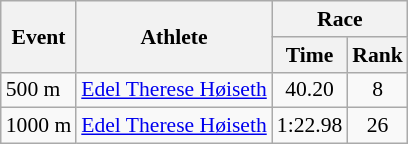<table class="wikitable" style="font-size:90%">
<tr>
<th rowspan=2>Event</th>
<th rowspan=2>Athlete</th>
<th colspan=2>Race</th>
</tr>
<tr>
<th>Time</th>
<th>Rank</th>
</tr>
<tr>
<td>500 m</td>
<td><a href='#'>Edel Therese Høiseth</a></td>
<td align=center>40.20</td>
<td align=center>8</td>
</tr>
<tr>
<td>1000 m</td>
<td><a href='#'>Edel Therese Høiseth</a></td>
<td align=center>1:22.98</td>
<td align=center>26</td>
</tr>
</table>
